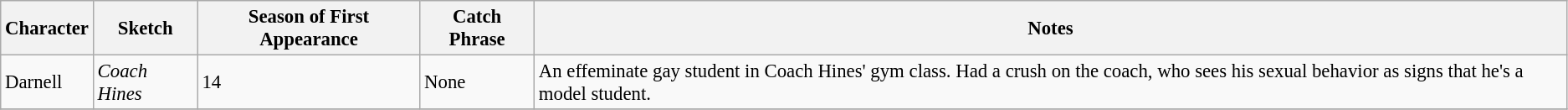<table class="wikitable" style="font-size: 95%;">
<tr>
<th>Character</th>
<th>Sketch</th>
<th>Season of First Appearance</th>
<th>Catch Phrase</th>
<th>Notes</th>
</tr>
<tr>
<td>Darnell</td>
<td><em>Coach Hines</em></td>
<td>14</td>
<td>None</td>
<td>An effeminate gay student in Coach Hines' gym class. Had a crush on the coach, who sees his sexual behavior as signs that he's a model student.</td>
</tr>
<tr>
</tr>
</table>
